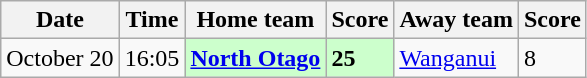<table class="wikitable">
<tr>
<th>Date</th>
<th>Time</th>
<th>Home team</th>
<th>Score</th>
<th>Away team</th>
<th>Score</th>
</tr>
<tr>
<td>October 20</td>
<td>16:05</td>
<td style="background:#cfc"><strong><a href='#'>North Otago</a></strong></td>
<td style="background:#cfc"><strong>25</strong></td>
<td><a href='#'>Wanganui</a></td>
<td>8</td>
</tr>
</table>
